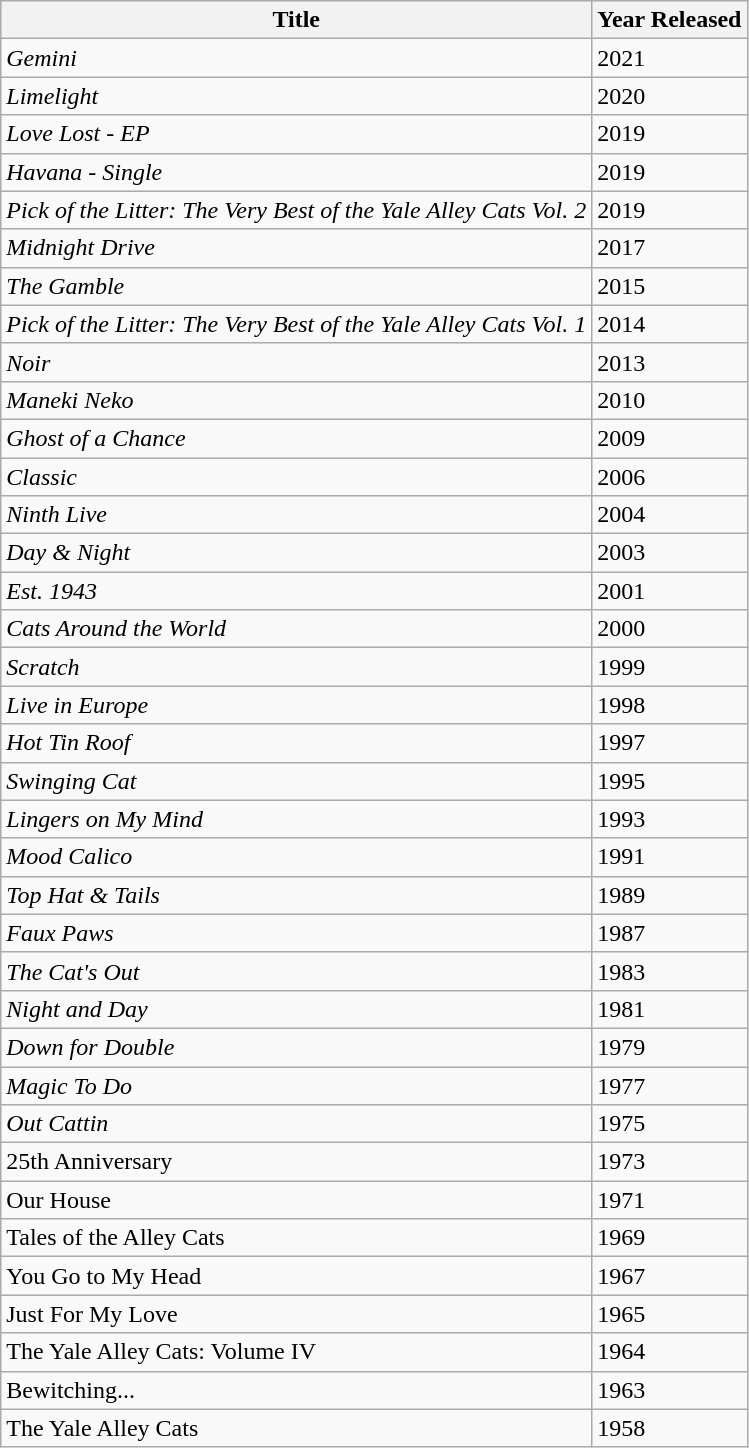<table class="wikitable">
<tr>
<th>Title</th>
<th>Year Released</th>
</tr>
<tr>
<td><em>Gemini</em></td>
<td>2021</td>
</tr>
<tr>
<td><em>Limelight</em></td>
<td>2020</td>
</tr>
<tr>
<td><em>Love Lost - EP</em></td>
<td>2019</td>
</tr>
<tr>
<td><em>Havana - Single</em></td>
<td>2019</td>
</tr>
<tr>
<td><em>Pick of the Litter: The Very Best of the Yale Alley Cats Vol. 2</em></td>
<td>2019</td>
</tr>
<tr>
<td><em>Midnight Drive</em></td>
<td>2017</td>
</tr>
<tr>
<td><em>The Gamble</em></td>
<td>2015</td>
</tr>
<tr>
<td><em>Pick of the Litter: The Very Best of the Yale Alley Cats Vol. 1</em></td>
<td>2014</td>
</tr>
<tr>
<td><em>Noir</em></td>
<td>2013</td>
</tr>
<tr>
<td><em>Maneki Neko</em></td>
<td>2010</td>
</tr>
<tr>
<td><em>Ghost of a Chance</em></td>
<td>2009</td>
</tr>
<tr>
<td><em>Classic</em></td>
<td>2006</td>
</tr>
<tr>
<td><em>Ninth Live</em></td>
<td>2004</td>
</tr>
<tr>
<td><em>Day & Night</em></td>
<td>2003</td>
</tr>
<tr>
<td><em>Est. 1943</em></td>
<td>2001</td>
</tr>
<tr>
<td><em>Cats Around the World</em></td>
<td>2000</td>
</tr>
<tr>
<td><em>Scratch</em></td>
<td>1999</td>
</tr>
<tr>
<td><em>Live in Europe</em></td>
<td>1998</td>
</tr>
<tr>
<td><em>Hot Tin Roof</em></td>
<td>1997</td>
</tr>
<tr>
<td><em>Swinging Cat</em></td>
<td>1995</td>
</tr>
<tr>
<td><em>Lingers on My Mind</em></td>
<td>1993</td>
</tr>
<tr>
<td><em>Mood Calico</em></td>
<td>1991</td>
</tr>
<tr>
<td><em>Top Hat & Tails</em></td>
<td>1989</td>
</tr>
<tr>
<td><em>Faux Paws</em></td>
<td>1987</td>
</tr>
<tr>
<td><em>The Cat's Out</em></td>
<td>1983</td>
</tr>
<tr>
<td><em>Night and Day</em></td>
<td>1981</td>
</tr>
<tr>
<td><em>Down for Double</em></td>
<td>1979</td>
</tr>
<tr>
<td><em>Magic To Do</em></td>
<td>1977</td>
</tr>
<tr>
<td><em>Out Cattin<strong></td>
<td>1975</td>
</tr>
<tr>
<td></em>25th Anniversary<em></td>
<td>1973</td>
</tr>
<tr>
<td></em>Our House<em></td>
<td>1971</td>
</tr>
<tr>
<td></em>Tales of the Alley Cats<em></td>
<td>1969</td>
</tr>
<tr>
<td></em>You Go to My Head<em></td>
<td>1967</td>
</tr>
<tr>
<td></em>Just For My Love<em></td>
<td>1965</td>
</tr>
<tr>
<td></em>The Yale Alley Cats: Volume IV<em></td>
<td>1964</td>
</tr>
<tr>
<td></em>Bewitching...<em></td>
<td>1963</td>
</tr>
<tr>
<td></em>The Yale Alley Cats<em></td>
<td>1958</td>
</tr>
</table>
